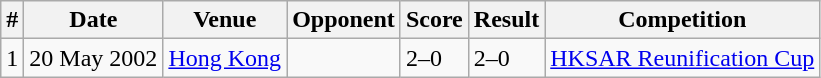<table class="wikitable">
<tr>
<th>#</th>
<th>Date</th>
<th>Venue</th>
<th>Opponent</th>
<th>Score</th>
<th>Result</th>
<th>Competition</th>
</tr>
<tr>
<td>1</td>
<td>20 May 2002</td>
<td><a href='#'>Hong Kong</a></td>
<td></td>
<td>2–0</td>
<td>2–0</td>
<td><a href='#'>HKSAR Reunification Cup</a></td>
</tr>
</table>
